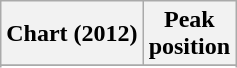<table class="wikitable plainrowheaders sortable" style="text-align:center;">
<tr>
<th scope="col">Chart (2012)</th>
<th scope="col">Peak<br>position</th>
</tr>
<tr>
</tr>
<tr>
</tr>
</table>
